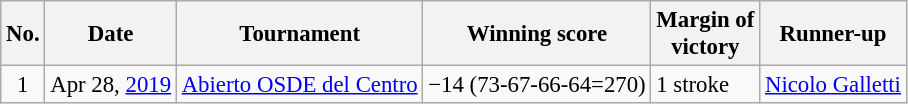<table class="wikitable" style="font-size:95%;">
<tr>
<th>No.</th>
<th>Date</th>
<th>Tournament</th>
<th>Winning score</th>
<th>Margin of<br>victory</th>
<th>Runner-up</th>
</tr>
<tr>
<td align=center>1</td>
<td align=right>Apr 28, <a href='#'>2019</a></td>
<td><a href='#'>Abierto OSDE del Centro</a></td>
<td>−14 (73-67-66-64=270)</td>
<td>1 stroke</td>
<td> <a href='#'>Nicolo Galletti</a></td>
</tr>
</table>
